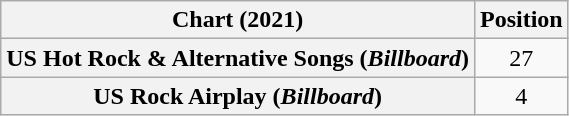<table class="wikitable sortable plainrowheaders" style="text-align:center">
<tr>
<th scope="col">Chart (2021)</th>
<th scope="col">Position</th>
</tr>
<tr>
<th scope="row">US Hot Rock & Alternative Songs (<em>Billboard</em>)</th>
<td>27</td>
</tr>
<tr>
<th scope="row">US Rock Airplay (<em>Billboard</em>)</th>
<td>4</td>
</tr>
</table>
